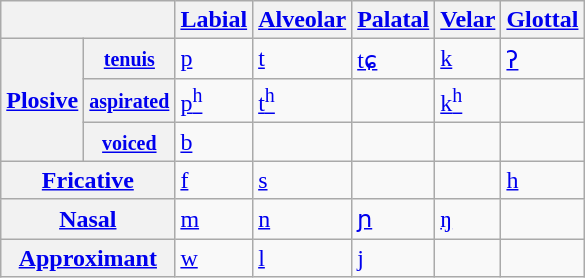<table class="wikitable">
<tr>
<th colspan="2"></th>
<th><a href='#'>Labial</a></th>
<th><a href='#'>Alveolar</a></th>
<th><a href='#'>Palatal</a></th>
<th><a href='#'>Velar</a></th>
<th><a href='#'>Glottal</a></th>
</tr>
<tr>
<th rowspan="3"><a href='#'>Plosive</a></th>
<th><small><a href='#'>tenuis</a></small></th>
<td><a href='#'>p</a></td>
<td><a href='#'>t</a></td>
<td><a href='#'>tɕ</a></td>
<td><a href='#'>k</a></td>
<td><a href='#'>ʔ</a></td>
</tr>
<tr>
<th><small><a href='#'>aspirated</a></small></th>
<td><a href='#'>p<sup>h</sup></a></td>
<td><a href='#'>t<sup>h</sup></a></td>
<td></td>
<td><a href='#'>k<sup>h</sup></a></td>
<td></td>
</tr>
<tr>
<th><small><a href='#'>voiced</a></small></th>
<td><a href='#'>b</a></td>
<td></td>
<td></td>
<td></td>
<td></td>
</tr>
<tr>
<th colspan="2"><a href='#'>Fricative</a></th>
<td><a href='#'>f</a></td>
<td><a href='#'>s</a></td>
<td></td>
<td></td>
<td><a href='#'>h</a></td>
</tr>
<tr>
<th colspan="2"><a href='#'>Nasal</a></th>
<td><a href='#'>m</a></td>
<td><a href='#'>n</a></td>
<td><a href='#'>ɲ</a></td>
<td><a href='#'>ŋ</a></td>
<td></td>
</tr>
<tr>
<th colspan="2"><a href='#'>Approximant</a></th>
<td><a href='#'>w</a></td>
<td><a href='#'>l</a></td>
<td><a href='#'>j</a></td>
<td></td>
<td></td>
</tr>
</table>
